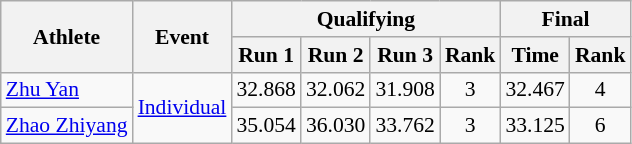<table class=wikitable style="font-size:90%">
<tr>
<th rowspan=2>Athlete</th>
<th rowspan=2>Event</th>
<th colspan=4>Qualifying</th>
<th colspan=2>Final</th>
</tr>
<tr>
<th>Run 1</th>
<th>Run 2</th>
<th>Run 3</th>
<th>Rank</th>
<th>Time</th>
<th>Rank</th>
</tr>
<tr>
<td><a href='#'>Zhu Yan</a></td>
<td rowspan=2><a href='#'>Individual</a></td>
<td align=center>32.868</td>
<td align=center>32.062</td>
<td align=center>31.908</td>
<td align=center>3</td>
<td align=center>32.467</td>
<td align=center>4</td>
</tr>
<tr>
<td><a href='#'>Zhao Zhiyang</a></td>
<td align=center>35.054</td>
<td align=center>36.030</td>
<td align=center>33.762</td>
<td align=center>3</td>
<td align=center>33.125</td>
<td align=center>6</td>
</tr>
</table>
